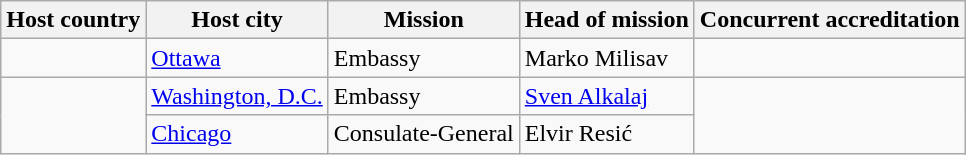<table class=wikitable>
<tr>
<th>Host country</th>
<th>Host city</th>
<th>Mission</th>
<th>Head of mission</th>
<th>Concurrent accreditation</th>
</tr>
<tr>
<td scope="row"></td>
<td><a href='#'>Ottawa</a></td>
<td>Embassy</td>
<td>Marko Milisav</td>
<td></td>
</tr>
<tr>
<td scope="row" rowspan="2"></td>
<td><a href='#'>Washington, D.C.</a></td>
<td>Embassy</td>
<td><a href='#'>Sven Alkalaj</a></td>
<td rowspan="2"><br></td>
</tr>
<tr>
<td><a href='#'>Chicago</a></td>
<td>Consulate-General</td>
<td>Elvir Resić</td>
</tr>
</table>
